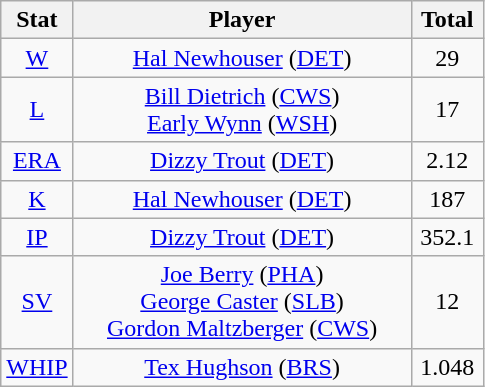<table class="wikitable" style="text-align:center;">
<tr>
<th style="width:15%;">Stat</th>
<th>Player</th>
<th style="width:15%;">Total</th>
</tr>
<tr>
<td><a href='#'>W</a></td>
<td><a href='#'>Hal Newhouser</a> (<a href='#'>DET</a>)</td>
<td>29</td>
</tr>
<tr>
<td><a href='#'>L</a></td>
<td><a href='#'>Bill Dietrich</a> (<a href='#'>CWS</a>)<br><a href='#'>Early Wynn</a> (<a href='#'>WSH</a>)</td>
<td>17</td>
</tr>
<tr>
<td><a href='#'>ERA</a></td>
<td><a href='#'>Dizzy Trout</a> (<a href='#'>DET</a>)</td>
<td>2.12</td>
</tr>
<tr>
<td><a href='#'>K</a></td>
<td><a href='#'>Hal Newhouser</a> (<a href='#'>DET</a>)</td>
<td>187</td>
</tr>
<tr>
<td><a href='#'>IP</a></td>
<td><a href='#'>Dizzy Trout</a> (<a href='#'>DET</a>)</td>
<td>352.1</td>
</tr>
<tr>
<td><a href='#'>SV</a></td>
<td><a href='#'>Joe Berry</a> (<a href='#'>PHA</a>)<br><a href='#'>George Caster</a> (<a href='#'>SLB</a>)<br><a href='#'>Gordon Maltzberger</a> (<a href='#'>CWS</a>)</td>
<td>12</td>
</tr>
<tr>
<td><a href='#'>WHIP</a></td>
<td><a href='#'>Tex Hughson</a> (<a href='#'>BRS</a>)</td>
<td>1.048</td>
</tr>
</table>
